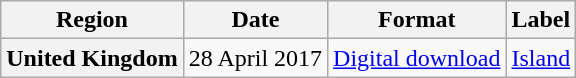<table class="wikitable plainrowheaders">
<tr>
<th>Region</th>
<th>Date</th>
<th>Format</th>
<th>Label</th>
</tr>
<tr>
<th scope="row">United Kingdom</th>
<td>28 April 2017</td>
<td><a href='#'>Digital download</a></td>
<td><a href='#'>Island</a></td>
</tr>
</table>
